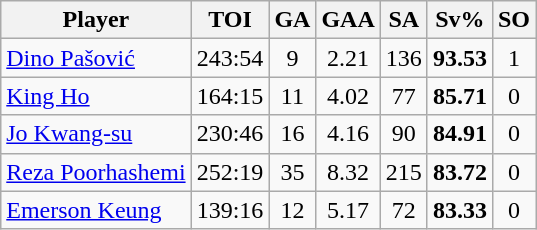<table class="wikitable sortable" style="text-align:center;">
<tr>
<th>Player</th>
<th>TOI</th>
<th>GA</th>
<th>GAA</th>
<th>SA</th>
<th>Sv%</th>
<th>SO</th>
</tr>
<tr>
<td style="text-align:left;"> <a href='#'>Dino Pašović</a></td>
<td>243:54</td>
<td>9</td>
<td>2.21</td>
<td>136</td>
<td><strong>93.53</strong></td>
<td>1</td>
</tr>
<tr>
<td style="text-align:left;"> <a href='#'>King Ho</a></td>
<td>164:15</td>
<td>11</td>
<td>4.02</td>
<td>77</td>
<td><strong>85.71</strong></td>
<td>0</td>
</tr>
<tr>
<td style="text-align:left;"> <a href='#'>Jo Kwang-su</a></td>
<td>230:46</td>
<td>16</td>
<td>4.16</td>
<td>90</td>
<td><strong>84.91</strong></td>
<td>0</td>
</tr>
<tr>
<td style="text-align:left;"> <a href='#'>Reza Poorhashemi</a></td>
<td>252:19</td>
<td>35</td>
<td>8.32</td>
<td>215</td>
<td><strong>83.72</strong></td>
<td>0</td>
</tr>
<tr>
<td style="text-align:left;"> <a href='#'>Emerson Keung</a></td>
<td>139:16</td>
<td>12</td>
<td>5.17</td>
<td>72</td>
<td><strong>83.33</strong></td>
<td>0</td>
</tr>
</table>
